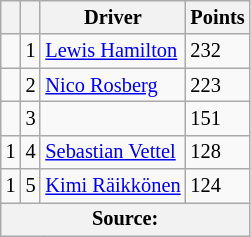<table class="wikitable" style="font-size:85%">
<tr>
<th></th>
<th></th>
<th>Driver</th>
<th>Points</th>
</tr>
<tr>
<td align="left"></td>
<td align="center">1</td>
<td> <a href='#'>Lewis Hamilton</a></td>
<td align="left">232</td>
</tr>
<tr>
<td align="left"></td>
<td align="center">2</td>
<td> <a href='#'>Nico Rosberg</a></td>
<td align="left">223</td>
</tr>
<tr>
<td align="left"></td>
<td align="center">3</td>
<td></td>
<td align="left">151</td>
</tr>
<tr>
<td align="left"> 1</td>
<td align="center">4</td>
<td> <a href='#'>Sebastian Vettel</a></td>
<td align="left">128</td>
</tr>
<tr>
<td align="left"> 1</td>
<td align="center">5</td>
<td> <a href='#'>Kimi Räikkönen</a></td>
<td align="left">124</td>
</tr>
<tr>
<th colspan=4>Source: </th>
</tr>
</table>
